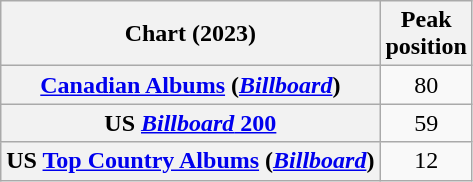<table class="wikitable sortable plainrowheaders" style="text-align:center">
<tr>
<th scope="col">Chart (2023)</th>
<th scope="col">Peak<br>position</th>
</tr>
<tr>
<th scope="row"><a href='#'>Canadian Albums</a> (<em><a href='#'>Billboard</a></em>)</th>
<td>80</td>
</tr>
<tr>
<th scope="row">US <a href='#'><em>Billboard</em> 200</a></th>
<td>59</td>
</tr>
<tr>
<th scope="row">US <a href='#'>Top Country Albums</a> (<em><a href='#'>Billboard</a></em>)</th>
<td>12</td>
</tr>
</table>
